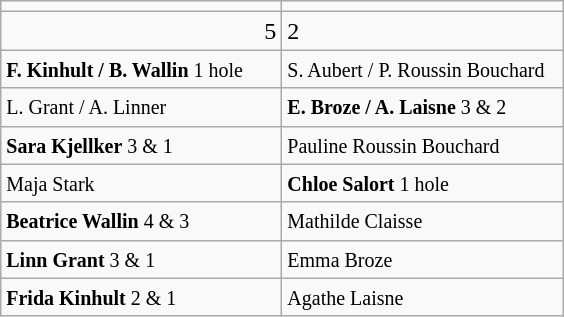<table class="wikitable">
<tr>
<td align="center" width="180"></td>
<td align="center" width="180"></td>
</tr>
<tr>
<td align="right">5</td>
<td>2</td>
</tr>
<tr>
<td><small><strong>F. Kinhult / B. Wallin</strong> 1 hole</small></td>
<td><small>S. Aubert / P. Roussin Bouchard</small></td>
</tr>
<tr>
<td><small>L. Grant / A. Linner</small></td>
<td><small><strong>E. Broze / A. Laisne</strong> 3 & 2</small></td>
</tr>
<tr>
<td><small><strong>Sara Kjellker</strong> 3 & 1</small></td>
<td><small>Pauline Roussin Bouchard</small></td>
</tr>
<tr>
<td><small>Maja Stark</small></td>
<td><small><strong>Chloe Salort</strong> 1 hole</small></td>
</tr>
<tr>
<td><small><strong>Beatrice Wallin</strong> 4 & 3</small></td>
<td><small>Mathilde Claisse</small></td>
</tr>
<tr>
<td><small><strong>Linn Grant</strong> 3 & 1</small></td>
<td><small>Emma Broze</small></td>
</tr>
<tr>
<td><small><strong>Frida Kinhult</strong> 2 & 1</small></td>
<td><small>Agathe Laisne</small></td>
</tr>
</table>
